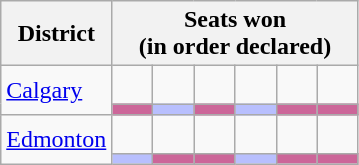<table class="wikitable">
<tr>
<th>District</th>
<th colspan=6>Seats won<br>(in order declared)</th>
</tr>
<tr>
<td rowspan="2"><a href='#'>Calgary</a></td>
<td width=20 > </td>
<td width=20 > </td>
<td width=20 > </td>
<td width=20 > </td>
<td width=20 > </td>
<td width=20 > </td>
</tr>
<tr>
<th scope="col" style="background-color:#CC6699;"></th>
<th scope="col" style="background-color:#B8BFFE;"></th>
<th scope="col" style="background-color:#CC6699;"></th>
<th scope="col" style="background-color:#B8BFFE;"></th>
<th scope="col" style="background-color:#CC6699;"></th>
<th scope="col" style="background-color:#CC6699;"></th>
</tr>
<tr>
<td rowspan="2"><a href='#'>Edmonton</a></td>
<td> </td>
<td> </td>
<td> </td>
<td> </td>
<td> </td>
<td> </td>
</tr>
<tr>
<th scope="col" style="background-color:#B8BFFE;"></th>
<th scope="col" style="background-color:#CC6699;"></th>
<th scope="col" style="background-color:#CC6699;"></th>
<th scope="col" style="background-color:#B8BFFE;"></th>
<th scope="col" style="background-color:#CC6699;"></th>
<th scope="col" style="background-color:#CC6699;"></th>
</tr>
</table>
